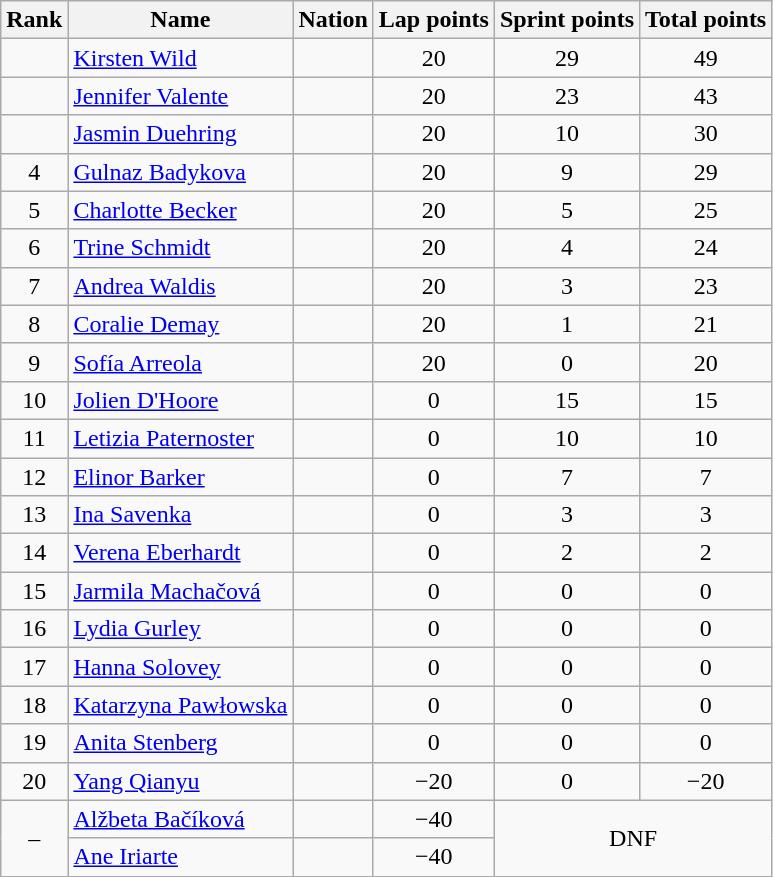<table class="wikitable sortable" style="text-align:center">
<tr>
<th>Rank</th>
<th>Name</th>
<th>Nation</th>
<th>Lap points</th>
<th>Sprint points</th>
<th>Total points</th>
</tr>
<tr>
<td></td>
<td align=left><a href='#'>Kirsten Wild</a></td>
<td align=left></td>
<td>20</td>
<td>29</td>
<td>49</td>
</tr>
<tr>
<td></td>
<td align=left><a href='#'>Jennifer Valente</a></td>
<td align=left></td>
<td>20</td>
<td>23</td>
<td>43</td>
</tr>
<tr>
<td></td>
<td align=left><a href='#'>Jasmin Duehring</a></td>
<td align=left></td>
<td>20</td>
<td>10</td>
<td>30</td>
</tr>
<tr>
<td>4</td>
<td align=left><a href='#'>Gulnaz Badykova</a></td>
<td align=left></td>
<td>20</td>
<td>9</td>
<td>29</td>
</tr>
<tr>
<td>5</td>
<td align=left><a href='#'>Charlotte Becker</a></td>
<td align=left></td>
<td>20</td>
<td>5</td>
<td>25</td>
</tr>
<tr>
<td>6</td>
<td align=left><a href='#'>Trine Schmidt</a></td>
<td align=left></td>
<td>20</td>
<td>4</td>
<td>24</td>
</tr>
<tr>
<td>7</td>
<td align=left><a href='#'>Andrea Waldis</a></td>
<td align=left></td>
<td>20</td>
<td>3</td>
<td>23</td>
</tr>
<tr>
<td>8</td>
<td align=left><a href='#'>Coralie Demay</a></td>
<td align=left></td>
<td>20</td>
<td>1</td>
<td>21</td>
</tr>
<tr>
<td>9</td>
<td align=left><a href='#'>Sofía Arreola</a></td>
<td align=left></td>
<td>20</td>
<td>0</td>
<td>20</td>
</tr>
<tr>
<td>10</td>
<td align=left><a href='#'>Jolien D'Hoore</a></td>
<td align=left></td>
<td>0</td>
<td>15</td>
<td>15</td>
</tr>
<tr>
<td>11</td>
<td align=left><a href='#'>Letizia Paternoster</a></td>
<td align=left></td>
<td>0</td>
<td>10</td>
<td>10</td>
</tr>
<tr>
<td>12</td>
<td align=left><a href='#'>Elinor Barker</a></td>
<td align=left></td>
<td>0</td>
<td>7</td>
<td>7</td>
</tr>
<tr>
<td>13</td>
<td align=left><a href='#'>Ina Savenka</a></td>
<td align=left></td>
<td>0</td>
<td>3</td>
<td>3</td>
</tr>
<tr>
<td>14</td>
<td align=left><a href='#'>Verena Eberhardt</a></td>
<td align=left></td>
<td>0</td>
<td>2</td>
<td>2</td>
</tr>
<tr>
<td>15</td>
<td align=left><a href='#'>Jarmila Machačová</a></td>
<td align=left></td>
<td>0</td>
<td>0</td>
<td>0</td>
</tr>
<tr>
<td>16</td>
<td align=left><a href='#'>Lydia Gurley</a></td>
<td align=left></td>
<td>0</td>
<td>0</td>
<td>0</td>
</tr>
<tr>
<td>17</td>
<td align=left><a href='#'>Hanna Solovey</a></td>
<td align=left></td>
<td>0</td>
<td>0</td>
<td>0</td>
</tr>
<tr>
<td>18</td>
<td align=left><a href='#'>Katarzyna Pawłowska</a></td>
<td align=left></td>
<td>0</td>
<td>0</td>
<td>0</td>
</tr>
<tr>
<td>19</td>
<td align=left><a href='#'>Anita Stenberg</a></td>
<td align=left></td>
<td>0</td>
<td>0</td>
<td>0</td>
</tr>
<tr>
<td>20</td>
<td align=left><a href='#'>Yang Qianyu</a></td>
<td align=left></td>
<td>−20</td>
<td>0</td>
<td>−20</td>
</tr>
<tr>
<td rowspan=2>–</td>
<td align=left><a href='#'>Alžbeta Bačíková</a></td>
<td align=left></td>
<td>−40</td>
<td colspan=2 rowspan=2>DNF</td>
</tr>
<tr>
<td align=left><a href='#'>Ane Iriarte</a></td>
<td align=left></td>
<td>−40</td>
</tr>
</table>
